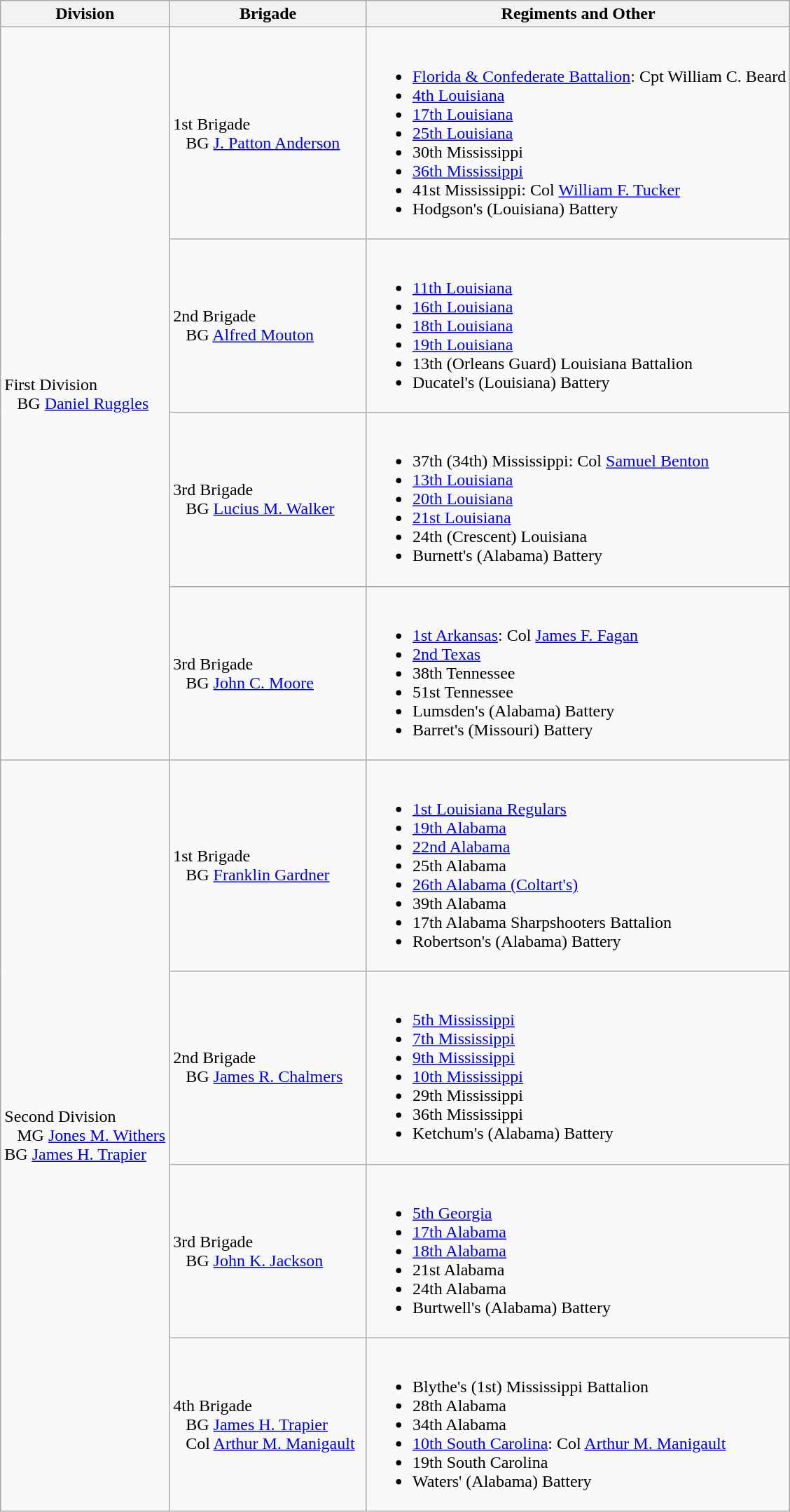<table class="wikitable">
<tr>
<th>Division</th>
<th width=25%>Brigade</th>
<th>Regiments and Other</th>
</tr>
<tr>
<td rowspan="4">First Division<br>  
BG <a href='#'>Daniel Ruggles</a></td>
<td>1st Brigade<br>  
BG <a href='#'>J. Patton Anderson</a></td>
<td><br><ul><li><a href='#'>Florida & Confederate Battalion</a>: Cpt William C. Beard</li><li><a href='#'>4th Louisiana</a></li><li><a href='#'>17th Louisiana</a></li><li><a href='#'>25th Louisiana</a></li><li>30th Mississippi</li><li><a href='#'>36th Mississippi</a></li><li>41st Mississippi: Col <a href='#'>William F. Tucker</a></li><li>Hodgson's (Louisiana) Battery</li></ul></td>
</tr>
<tr>
<td>2nd Brigade<br>  
BG <a href='#'>Alfred Mouton</a></td>
<td><br><ul><li><a href='#'>11th Louisiana</a></li><li><a href='#'>16th Louisiana</a></li><li><a href='#'>18th Louisiana</a></li><li><a href='#'>19th Louisiana</a></li><li>13th (Orleans Guard) Louisiana Battalion</li><li>Ducatel's (Louisiana) Battery</li></ul></td>
</tr>
<tr>
<td>3rd Brigade<br>  
BG <a href='#'>Lucius M. Walker</a></td>
<td><br><ul><li>37th (34th) Mississippi: Col <a href='#'>Samuel Benton</a></li><li><a href='#'>13th Louisiana</a></li><li><a href='#'>20th Louisiana</a></li><li><a href='#'>21st Louisiana</a></li><li>24th (Crescent) Louisiana</li><li>Burnett's (Alabama) Battery</li></ul></td>
</tr>
<tr>
<td>3rd Brigade<br>  
BG <a href='#'>John C. Moore</a></td>
<td><br><ul><li><a href='#'>1st Arkansas</a>: Col <a href='#'>James F. Fagan</a></li><li><a href='#'>2nd Texas</a></li><li>38th Tennessee</li><li>51st Tennessee</li><li>Lumsden's (Alabama) Battery</li><li>Barret's (Missouri) Battery</li></ul></td>
</tr>
<tr>
<td rowspan="4">Second Division<br>  
MG <a href='#'>Jones M. Withers</a><br>BG <a href='#'>James H. Trapier</a></td>
<td>1st Brigade<br>  
BG <a href='#'>Franklin Gardner</a></td>
<td><br><ul><li><a href='#'>1st Louisiana Regulars</a></li><li><a href='#'>19th Alabama</a></li><li><a href='#'>22nd Alabama</a></li><li>25th Alabama</li><li><a href='#'>26th Alabama (Coltart's)</a></li><li>39th Alabama</li><li>17th Alabama Sharpshooters Battalion</li><li>Robertson's (Alabama) Battery</li></ul></td>
</tr>
<tr>
<td>2nd Brigade<br>  
BG <a href='#'>James R. Chalmers</a></td>
<td><br><ul><li><a href='#'>5th Mississippi</a></li><li><a href='#'>7th Mississippi</a></li><li><a href='#'>9th Mississippi</a></li><li><a href='#'>10th Mississippi</a></li><li>29th Mississippi</li><li>36th Mississippi</li><li>Ketchum's (Alabama) Battery</li></ul></td>
</tr>
<tr>
<td>3rd Brigade<br>  
BG <a href='#'>John K. Jackson</a></td>
<td><br><ul><li><a href='#'>5th Georgia</a></li><li><a href='#'>17th Alabama</a></li><li><a href='#'>18th Alabama</a></li><li>21st Alabama</li><li>24th Alabama</li><li>Burtwell's (Alabama) Battery</li></ul></td>
</tr>
<tr>
<td>4th Brigade<br>  
BG <a href='#'>James H. Trapier</a> <br>  
Col <a href='#'>Arthur M. Manigault</a></td>
<td><br><ul><li>Blythe's (1st) Mississippi Battalion</li><li>28th Alabama</li><li>34th Alabama</li><li><a href='#'>10th South Carolina</a>: Col <a href='#'>Arthur M. Manigault</a></li><li>19th South Carolina</li><li>Waters' (Alabama) Battery</li></ul></td>
</tr>
</table>
